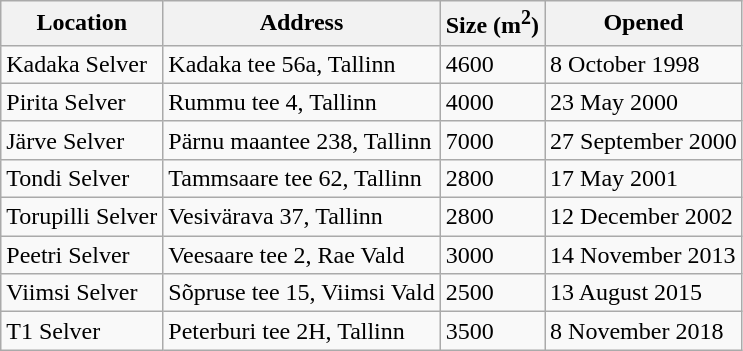<table class="wikitable">
<tr>
<th>Location</th>
<th>Address</th>
<th>Size (m<sup>2</sup>)</th>
<th>Opened</th>
</tr>
<tr>
<td>Kadaka Selver</td>
<td>Kadaka tee 56a, Tallinn</td>
<td>4600</td>
<td>8 October 1998</td>
</tr>
<tr>
<td>Pirita Selver</td>
<td>Rummu tee 4, Tallinn</td>
<td>4000</td>
<td>23 May 2000</td>
</tr>
<tr>
<td>Järve Selver</td>
<td>Pärnu maantee 238, Tallinn</td>
<td>7000</td>
<td>27 September 2000</td>
</tr>
<tr>
<td>Tondi Selver</td>
<td>Tammsaare tee 62, Tallinn</td>
<td>2800</td>
<td>17 May 2001</td>
</tr>
<tr>
<td>Torupilli Selver</td>
<td>Vesivärava 37, Tallinn</td>
<td>2800</td>
<td>12 December 2002</td>
</tr>
<tr>
<td>Peetri Selver</td>
<td>Veesaare tee 2, Rae Vald</td>
<td>3000</td>
<td>14 November 2013</td>
</tr>
<tr>
<td>Viimsi Selver</td>
<td>Sõpruse tee 15, Viimsi Vald</td>
<td>2500</td>
<td>13 August 2015</td>
</tr>
<tr>
<td>T1 Selver</td>
<td>Peterburi tee 2H, Tallinn</td>
<td>3500</td>
<td>8 November 2018</td>
</tr>
</table>
